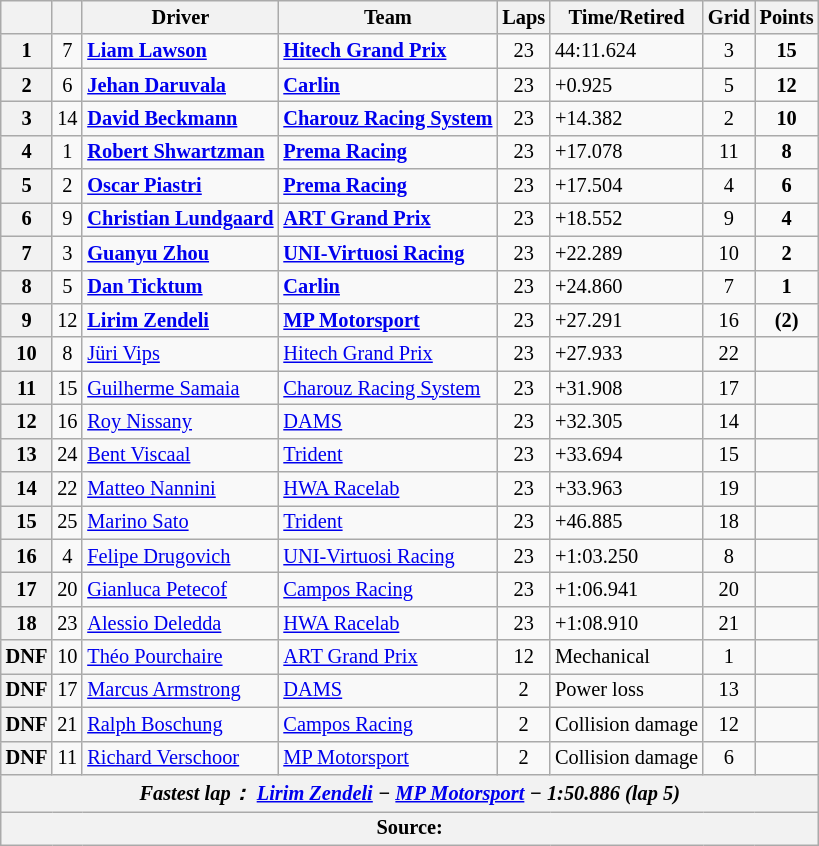<table class="wikitable" style="font-size: 85%;">
<tr>
<th></th>
<th></th>
<th>Driver</th>
<th>Team</th>
<th>Laps</th>
<th>Time/Retired</th>
<th>Grid</th>
<th>Points</th>
</tr>
<tr>
<th>1</th>
<td align="center">7</td>
<td> <strong><a href='#'>Liam Lawson</a></strong></td>
<td><strong><a href='#'>Hitech Grand Prix</a></strong></td>
<td align="center">23</td>
<td>44:11.624</td>
<td align="center">3</td>
<td align="center"><strong>15</strong></td>
</tr>
<tr>
<th>2</th>
<td align="center">6</td>
<td> <strong><a href='#'>Jehan Daruvala</a></strong></td>
<td><strong><a href='#'>Carlin</a></strong></td>
<td align="center">23</td>
<td>+0.925</td>
<td align="center">5</td>
<td align="center"><strong>12</strong></td>
</tr>
<tr>
<th>3</th>
<td align="center">14</td>
<td> <strong><a href='#'>David Beckmann</a></strong></td>
<td><strong><a href='#'>Charouz Racing System</a></strong></td>
<td align="center">23</td>
<td>+14.382</td>
<td align="center">2</td>
<td align="center"><strong>10</strong></td>
</tr>
<tr>
<th>4</th>
<td align="center">1</td>
<td> <strong><a href='#'>Robert Shwartzman</a></strong></td>
<td><strong><a href='#'>Prema Racing</a></strong></td>
<td align="center">23</td>
<td>+17.078</td>
<td align="center">11</td>
<td align="center"><strong>8</strong></td>
</tr>
<tr>
<th>5</th>
<td align="center">2</td>
<td> <strong><a href='#'>Oscar Piastri</a></strong></td>
<td><strong><a href='#'>Prema Racing</a></strong></td>
<td align="center">23</td>
<td>+17.504</td>
<td align="center">4</td>
<td align="center"><strong>6</strong></td>
</tr>
<tr>
<th>6</th>
<td align="center">9</td>
<td> <strong><a href='#'>Christian Lundgaard</a></strong></td>
<td><strong><a href='#'>ART Grand Prix</a></strong></td>
<td align="center">23</td>
<td>+18.552</td>
<td align="center">9</td>
<td align="center"><strong>4</strong></td>
</tr>
<tr>
<th>7</th>
<td align="center">3</td>
<td> <strong><a href='#'>Guanyu Zhou</a></strong></td>
<td><strong><a href='#'>UNI-Virtuosi Racing</a></strong></td>
<td align="center">23</td>
<td>+22.289</td>
<td align="center">10</td>
<td align="center"><strong>2</strong></td>
</tr>
<tr>
<th>8</th>
<td align="center">5</td>
<td> <strong><a href='#'>Dan Ticktum</a></strong></td>
<td><strong><a href='#'>Carlin</a></strong></td>
<td align="center">23</td>
<td>+24.860</td>
<td align="center">7</td>
<td align="center"><strong>1</strong></td>
</tr>
<tr>
<th>9</th>
<td align="center">12</td>
<td> <strong><a href='#'>Lirim Zendeli</a></strong></td>
<td><strong><a href='#'>MP Motorsport</a></strong></td>
<td align="center">23</td>
<td>+27.291</td>
<td align="center">16</td>
<td align="center"><strong>(2)</strong></td>
</tr>
<tr>
<th>10</th>
<td align="center">8</td>
<td> <a href='#'>Jüri Vips</a></td>
<td><a href='#'>Hitech Grand Prix</a></td>
<td align="center">23</td>
<td>+27.933</td>
<td align="center">22</td>
<td align="center"></td>
</tr>
<tr>
<th>11</th>
<td align="center">15</td>
<td> <a href='#'>Guilherme Samaia</a></td>
<td><a href='#'>Charouz Racing System</a></td>
<td align="center">23</td>
<td>+31.908</td>
<td align="center">17</td>
<td align="center"></td>
</tr>
<tr>
<th>12</th>
<td align="center">16</td>
<td> <a href='#'>Roy Nissany</a></td>
<td><a href='#'>DAMS</a></td>
<td align="center">23</td>
<td>+32.305</td>
<td align="center">14</td>
<td align="center"></td>
</tr>
<tr>
<th>13</th>
<td align="center">24</td>
<td> <a href='#'>Bent Viscaal</a></td>
<td><a href='#'>Trident</a></td>
<td align="center">23</td>
<td>+33.694</td>
<td align="center">15</td>
<td align="center"></td>
</tr>
<tr>
<th>14</th>
<td align="center">22</td>
<td> <a href='#'>Matteo Nannini</a></td>
<td><a href='#'>HWA Racelab</a></td>
<td align="center">23</td>
<td>+33.963</td>
<td align="center">19</td>
<td align="center"></td>
</tr>
<tr>
<th>15</th>
<td align="center">25</td>
<td> <a href='#'>Marino Sato</a></td>
<td><a href='#'>Trident</a></td>
<td align="center">23</td>
<td>+46.885</td>
<td align="center">18</td>
<td align="center"></td>
</tr>
<tr>
<th>16</th>
<td align="center">4</td>
<td> <a href='#'>Felipe Drugovich</a></td>
<td><a href='#'>UNI-Virtuosi Racing</a></td>
<td align="center">23</td>
<td>+1:03.250</td>
<td align="center">8</td>
<td align="center"></td>
</tr>
<tr>
<th>17</th>
<td align="center">20</td>
<td> <a href='#'>Gianluca Petecof</a></td>
<td><a href='#'>Campos Racing</a></td>
<td align="center">23</td>
<td>+1:06.941</td>
<td align="center">20</td>
<td align="center"></td>
</tr>
<tr>
<th>18</th>
<td align="center">23</td>
<td> <a href='#'>Alessio Deledda</a></td>
<td><a href='#'>HWA Racelab</a></td>
<td align="center">23</td>
<td>+1:08.910</td>
<td align="center">21</td>
<td align="center"></td>
</tr>
<tr>
<th>DNF</th>
<td align="center">10</td>
<td> <a href='#'>Théo Pourchaire</a></td>
<td><a href='#'>ART Grand Prix</a></td>
<td align="center">12</td>
<td>Mechanical</td>
<td align="center">1</td>
<td align="center"></td>
</tr>
<tr>
<th>DNF</th>
<td align="center">17</td>
<td> <a href='#'>Marcus Armstrong</a></td>
<td><a href='#'>DAMS</a></td>
<td align="center">2</td>
<td>Power loss</td>
<td align="center">13</td>
<td align="center"></td>
</tr>
<tr>
<th>DNF</th>
<td align="center">21</td>
<td> <a href='#'>Ralph Boschung</a></td>
<td><a href='#'>Campos Racing</a></td>
<td align="center">2</td>
<td>Collision damage</td>
<td align="center">12</td>
<td align="center"></td>
</tr>
<tr>
<th>DNF</th>
<td align="center">11</td>
<td> <a href='#'>Richard Verschoor</a></td>
<td><a href='#'>MP Motorsport</a></td>
<td align="center">2</td>
<td>Collision damage</td>
<td align="center">6</td>
<td align="center"></td>
</tr>
<tr>
<th colspan="8" align="center"><em>Fastest lap：  <a href='#'>Lirim Zendeli</a> − <a href='#'>MP Motorsport</a> − 1:50.886 (lap 5)</em></th>
</tr>
<tr>
<th colspan="8">Source:</th>
</tr>
</table>
